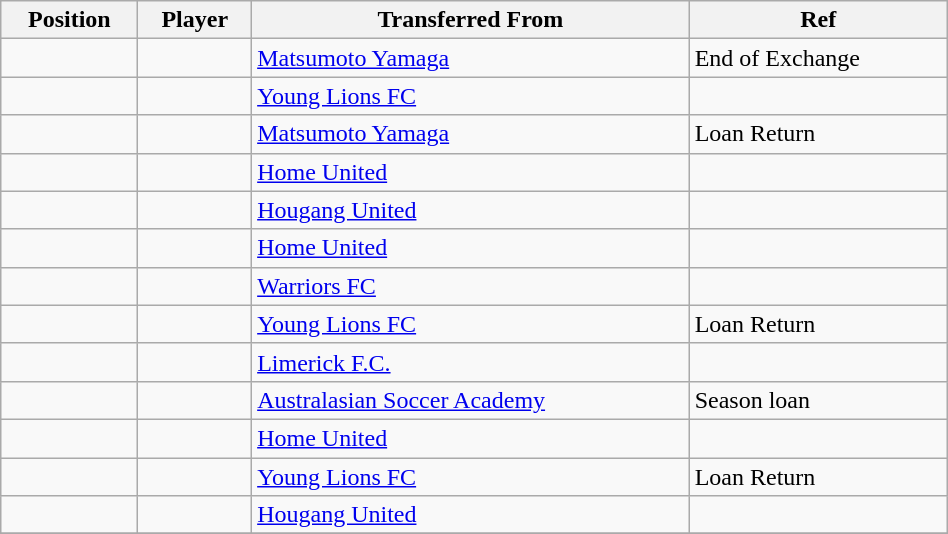<table class="wikitable sortable" style="width:50%; text-align:center; font-size:100%; text-align:left;">
<tr>
<th><strong>Position</strong></th>
<th><strong>Player</strong></th>
<th><strong>Transferred From</strong></th>
<th><strong>Ref</strong></th>
</tr>
<tr>
<td></td>
<td></td>
<td> <a href='#'>Matsumoto Yamaga</a></td>
<td>End of Exchange</td>
</tr>
<tr>
<td></td>
<td></td>
<td> <a href='#'>Young Lions FC</a></td>
<td></td>
</tr>
<tr>
<td></td>
<td></td>
<td> <a href='#'>Matsumoto Yamaga</a></td>
<td>Loan Return </td>
</tr>
<tr>
<td></td>
<td></td>
<td> <a href='#'>Home United</a></td>
<td></td>
</tr>
<tr>
<td></td>
<td></td>
<td> <a href='#'>Hougang United</a></td>
<td></td>
</tr>
<tr>
<td></td>
<td></td>
<td> <a href='#'>Home United</a></td>
<td></td>
</tr>
<tr>
<td></td>
<td></td>
<td> <a href='#'>Warriors FC</a></td>
<td></td>
</tr>
<tr>
<td></td>
<td></td>
<td> <a href='#'>Young Lions FC</a></td>
<td>Loan Return </td>
</tr>
<tr>
<td></td>
<td></td>
<td> <a href='#'>Limerick F.C.</a></td>
<td></td>
</tr>
<tr>
<td></td>
<td></td>
<td> <a href='#'>Australasian Soccer Academy</a></td>
<td>Season loan </td>
</tr>
<tr>
<td></td>
<td></td>
<td> <a href='#'>Home United</a></td>
<td></td>
</tr>
<tr>
<td></td>
<td></td>
<td> <a href='#'>Young Lions FC</a></td>
<td>Loan Return </td>
</tr>
<tr>
<td></td>
<td></td>
<td> <a href='#'>Hougang United</a></td>
<td></td>
</tr>
<tr>
</tr>
</table>
